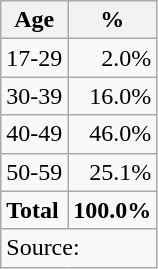<table class=wikitable style=text-align:right>
<tr>
<th>Age</th>
<th>%</th>
</tr>
<tr>
<td align=left>17-29</td>
<td>2.0%</td>
</tr>
<tr>
<td align=left>30-39</td>
<td>16.0%</td>
</tr>
<tr>
<td align=left>40-49</td>
<td>46.0%</td>
</tr>
<tr>
<td align=left>50-59</td>
<td>25.1%</td>
</tr>
<tr>
<td align=left><strong>Total</strong></td>
<td><strong>100.0%</strong></td>
</tr>
<tr>
<td align=left colspan=2>Source:</td>
</tr>
</table>
